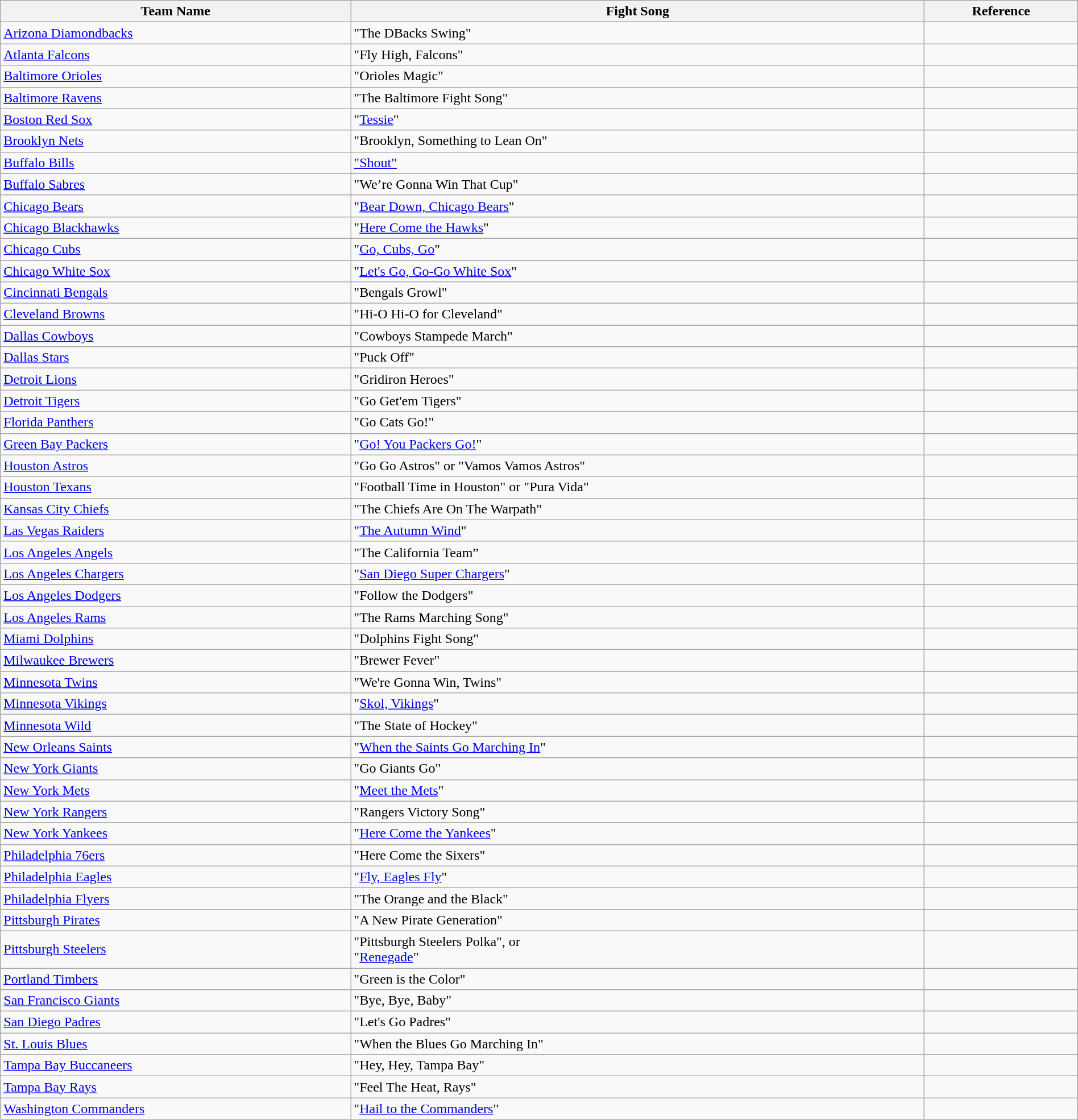<table class="sortable wikitable" style="width:100%;">
<tr>
<th>Team Name</th>
<th>Fight Song</th>
<th>Reference</th>
</tr>
<tr>
<td><a href='#'>Arizona Diamondbacks</a></td>
<td>"The DBacks Swing"</td>
<td></td>
</tr>
<tr>
<td><a href='#'>Atlanta Falcons</a></td>
<td>"Fly High, Falcons"</td>
<td></td>
</tr>
<tr>
<td><a href='#'>Baltimore Orioles</a></td>
<td>"Orioles Magic"</td>
<td></td>
</tr>
<tr>
<td><a href='#'>Baltimore Ravens</a></td>
<td>"The Baltimore Fight Song"</td>
<td></td>
</tr>
<tr>
<td><a href='#'>Boston Red Sox</a></td>
<td>"<a href='#'>Tessie</a>"</td>
<td></td>
</tr>
<tr>
<td><a href='#'>Brooklyn Nets</a></td>
<td>"Brooklyn, Something to Lean On"</td>
<td></td>
</tr>
<tr>
<td><a href='#'>Buffalo Bills</a></td>
<td><a href='#'>"Shout"</a></td>
<td></td>
</tr>
<tr>
<td><a href='#'>Buffalo Sabres</a></td>
<td>"We’re Gonna Win That Cup"</td>
<td></td>
</tr>
<tr>
<td><a href='#'>Chicago Bears</a></td>
<td>"<a href='#'>Bear Down, Chicago Bears</a>"</td>
<td></td>
</tr>
<tr>
<td><a href='#'>Chicago Blackhawks</a></td>
<td>"<a href='#'>Here Come the Hawks</a>"</td>
<td></td>
</tr>
<tr>
<td><a href='#'>Chicago Cubs</a></td>
<td>"<a href='#'>Go, Cubs, Go</a>"</td>
<td></td>
</tr>
<tr>
<td><a href='#'>Chicago White Sox</a></td>
<td>"<a href='#'>Let's Go, Go-Go White Sox</a>"</td>
<td></td>
</tr>
<tr>
<td><a href='#'>Cincinnati Bengals</a></td>
<td>"Bengals Growl"</td>
<td></td>
</tr>
<tr>
<td><a href='#'>Cleveland Browns</a></td>
<td>"Hi-O Hi-O for Cleveland"</td>
<td></td>
</tr>
<tr>
<td><a href='#'>Dallas Cowboys</a></td>
<td>"Cowboys Stampede March"</td>
<td></td>
</tr>
<tr>
<td><a href='#'>Dallas Stars</a></td>
<td>"Puck Off"</td>
<td></td>
</tr>
<tr>
<td><a href='#'>Detroit Lions</a></td>
<td>"Gridiron Heroes"</td>
<td></td>
</tr>
<tr>
<td><a href='#'>Detroit Tigers</a></td>
<td>"Go Get'em Tigers"</td>
<td></td>
</tr>
<tr>
<td><a href='#'>Florida Panthers</a></td>
<td>"Go Cats Go!"</td>
<td></td>
</tr>
<tr>
<td><a href='#'>Green Bay Packers</a></td>
<td>"<a href='#'>Go! You Packers Go!</a>"</td>
<td></td>
</tr>
<tr>
<td><a href='#'>Houston Astros</a></td>
<td>"Go Go Astros" or "Vamos Vamos Astros"</td>
<td></td>
</tr>
<tr>
<td><a href='#'>Houston Texans</a></td>
<td>"Football Time in Houston" or "Pura Vida"</td>
<td></td>
</tr>
<tr>
<td><a href='#'>Kansas City Chiefs</a></td>
<td>"The Chiefs Are On The Warpath"</td>
<td></td>
</tr>
<tr>
<td><a href='#'>Las Vegas Raiders</a></td>
<td>"<a href='#'>The Autumn Wind</a>"</td>
<td></td>
</tr>
<tr>
<td><a href='#'>Los Angeles Angels</a></td>
<td>"The California Team”</td>
<td></td>
</tr>
<tr>
<td><a href='#'>Los Angeles Chargers</a></td>
<td>"<a href='#'>San Diego Super Chargers</a>"</td>
<td></td>
</tr>
<tr>
<td><a href='#'>Los Angeles Dodgers</a></td>
<td>"Follow the Dodgers"</td>
<td></td>
</tr>
<tr>
<td><a href='#'>Los Angeles Rams</a></td>
<td>"The Rams Marching Song"</td>
<td></td>
</tr>
<tr>
<td><a href='#'>Miami Dolphins</a></td>
<td>"Dolphins Fight Song"</td>
<td></td>
</tr>
<tr>
<td><a href='#'>Milwaukee Brewers</a></td>
<td>"Brewer Fever"</td>
<td></td>
</tr>
<tr>
<td><a href='#'>Minnesota Twins</a></td>
<td>"We're Gonna Win, Twins"</td>
<td></td>
</tr>
<tr>
<td><a href='#'>Minnesota Vikings</a></td>
<td>"<a href='#'>Skol, Vikings</a>"</td>
<td></td>
</tr>
<tr>
<td><a href='#'>Minnesota Wild</a></td>
<td>"The State of Hockey"</td>
<td></td>
</tr>
<tr>
<td><a href='#'>New Orleans Saints</a></td>
<td>"<a href='#'>When the Saints Go Marching In</a>"</td>
<td></td>
</tr>
<tr>
<td><a href='#'>New York Giants</a></td>
<td>"Go Giants Go"</td>
<td></td>
</tr>
<tr>
<td><a href='#'>New York Mets</a></td>
<td>"<a href='#'>Meet the Mets</a>"</td>
<td></td>
</tr>
<tr>
<td><a href='#'>New York Rangers</a></td>
<td>"Rangers Victory Song"</td>
<td></td>
</tr>
<tr>
<td><a href='#'>New York Yankees</a></td>
<td>"<a href='#'>Here Come the Yankees</a>"</td>
<td></td>
</tr>
<tr>
<td><a href='#'>Philadelphia 76ers</a></td>
<td>"Here Come the Sixers"</td>
<td></td>
</tr>
<tr>
<td><a href='#'>Philadelphia Eagles</a></td>
<td>"<a href='#'>Fly, Eagles Fly</a>"</td>
<td></td>
</tr>
<tr>
<td><a href='#'>Philadelphia Flyers</a></td>
<td>"The Orange and the Black"</td>
<td></td>
</tr>
<tr>
<td><a href='#'>Pittsburgh Pirates</a></td>
<td>"A New Pirate Generation"</td>
<td></td>
</tr>
<tr>
<td><a href='#'>Pittsburgh Steelers</a></td>
<td>"Pittsburgh Steelers Polka", or <br> "<a href='#'>Renegade</a>"</td>
<td></td>
</tr>
<tr>
<td><a href='#'>Portland Timbers</a></td>
<td>"Green is the Color"</td>
<td></td>
</tr>
<tr>
<td><a href='#'>San Francisco Giants</a></td>
<td>"Bye, Bye, Baby"</td>
<td></td>
</tr>
<tr>
<td><a href='#'>San Diego Padres</a></td>
<td>"Let's Go Padres"</td>
<td></td>
</tr>
<tr>
<td><a href='#'>St. Louis Blues</a></td>
<td>"When the Blues Go Marching In"</td>
<td></td>
</tr>
<tr>
<td><a href='#'>Tampa Bay Buccaneers</a></td>
<td>"Hey, Hey, Tampa Bay"</td>
<td></td>
</tr>
<tr>
<td><a href='#'>Tampa Bay Rays</a></td>
<td>"Feel The Heat, Rays"</td>
<td></td>
</tr>
<tr>
<td><a href='#'>Washington Commanders</a></td>
<td>"<a href='#'>Hail to the Commanders</a>"</td>
<td></td>
</tr>
</table>
